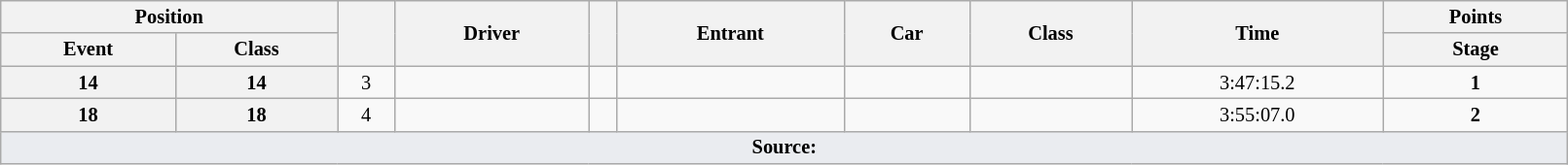<table class="wikitable" width=85% style="font-size: 85%;">
<tr>
<th colspan="2">Position</th>
<th rowspan="2"></th>
<th rowspan="2">Driver</th>
<th rowspan="2"></th>
<th rowspan="2">Entrant</th>
<th rowspan="2">Car</th>
<th rowspan="2">Class</th>
<th rowspan="2">Time</th>
<th>Points</th>
</tr>
<tr>
<th>Event</th>
<th>Class</th>
<th>Stage</th>
</tr>
<tr>
<th>14</th>
<th>14</th>
<td align="center">3</td>
<td></td>
<td></td>
<td></td>
<td></td>
<td align="center"></td>
<td align="center">3:47:15.2</td>
<td align="center"><strong>1</strong></td>
</tr>
<tr>
<th>18</th>
<th>18</th>
<td align="center">4</td>
<td></td>
<td></td>
<td></td>
<td></td>
<td align="center"></td>
<td align="center">3:55:07.0</td>
<td align="center"><strong>2</strong></td>
</tr>
<tr>
<td style="background-color:#EAECF0; text-align:center" colspan="11"><strong>Source:</strong></td>
</tr>
</table>
